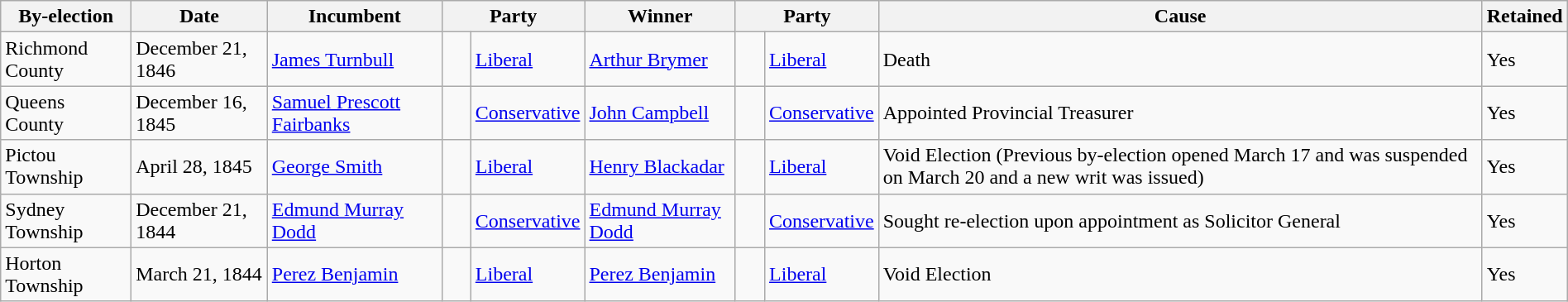<table class=wikitable style="width:100%">
<tr>
<th>By-election</th>
<th>Date</th>
<th>Incumbent</th>
<th colspan=2>Party</th>
<th>Winner</th>
<th colspan=2>Party</th>
<th>Cause</th>
<th>Retained</th>
</tr>
<tr>
<td>Richmond County</td>
<td>December 21, 1846</td>
<td><a href='#'>James Turnbull</a></td>
<td>    </td>
<td><a href='#'>Liberal</a></td>
<td><a href='#'>Arthur Brymer</a></td>
<td>    </td>
<td><a href='#'>Liberal</a></td>
<td>Death</td>
<td>Yes</td>
</tr>
<tr>
<td>Queens County</td>
<td>December 16, 1845</td>
<td><a href='#'>Samuel Prescott Fairbanks</a></td>
<td>    </td>
<td><a href='#'>Conservative</a></td>
<td><a href='#'>John Campbell</a></td>
<td>    </td>
<td><a href='#'>Conservative</a></td>
<td>Appointed Provincial Treasurer</td>
<td>Yes</td>
</tr>
<tr>
<td>Pictou Township</td>
<td>April 28, 1845</td>
<td><a href='#'>George Smith</a></td>
<td>    </td>
<td><a href='#'>Liberal</a></td>
<td><a href='#'>Henry Blackadar</a></td>
<td>    </td>
<td><a href='#'>Liberal</a></td>
<td>Void Election (Previous by-election opened March 17 and was suspended on March 20 and a new writ was issued)</td>
<td>Yes</td>
</tr>
<tr>
<td>Sydney Township</td>
<td>December 21, 1844</td>
<td><a href='#'>Edmund Murray Dodd</a></td>
<td>    </td>
<td><a href='#'>Conservative</a></td>
<td><a href='#'>Edmund Murray Dodd</a></td>
<td>    </td>
<td><a href='#'>Conservative</a></td>
<td>Sought re-election upon appointment as Solicitor General</td>
<td>Yes</td>
</tr>
<tr>
<td>Horton Township</td>
<td>March 21, 1844</td>
<td><a href='#'>Perez Benjamin</a></td>
<td>    </td>
<td><a href='#'>Liberal</a></td>
<td><a href='#'>Perez Benjamin</a></td>
<td>    </td>
<td><a href='#'>Liberal</a></td>
<td>Void Election</td>
<td>Yes</td>
</tr>
</table>
